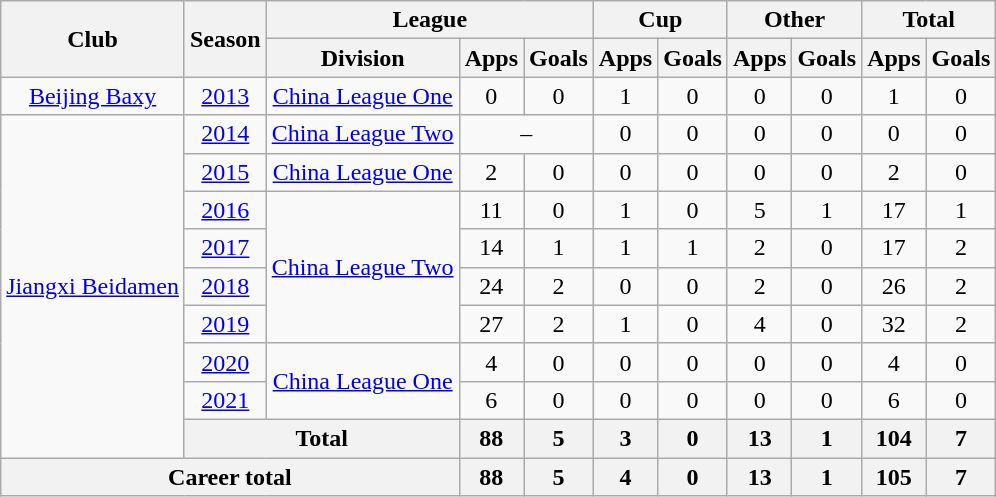<table class="wikitable" style="text-align: center">
<tr>
<th rowspan="2">Club</th>
<th rowspan="2">Season</th>
<th colspan="3">League</th>
<th colspan="2">Cup</th>
<th colspan="2">Other</th>
<th colspan="2">Total</th>
</tr>
<tr>
<th>Division</th>
<th>Apps</th>
<th>Goals</th>
<th>Apps</th>
<th>Goals</th>
<th>Apps</th>
<th>Goals</th>
<th>Apps</th>
<th>Goals</th>
</tr>
<tr>
<td><a href='#'>Beijing Baxy</a></td>
<td><a href='#'>2013</a></td>
<td><a href='#'>China League One</a></td>
<td>0</td>
<td>0</td>
<td>1</td>
<td>0</td>
<td>0</td>
<td>0</td>
<td>1</td>
<td>0</td>
</tr>
<tr>
<td rowspan="9"><a href='#'>Jiangxi Beidamen</a></td>
<td><a href='#'>2014</a></td>
<td><a href='#'>China League Two</a></td>
<td colspan="2">–</td>
<td>0</td>
<td>0</td>
<td>0</td>
<td>0</td>
<td>0</td>
<td>0</td>
</tr>
<tr>
<td><a href='#'>2015</a></td>
<td><a href='#'>China League One</a></td>
<td>2</td>
<td>0</td>
<td>0</td>
<td>0</td>
<td>0</td>
<td>0</td>
<td>2</td>
<td>0</td>
</tr>
<tr>
<td><a href='#'>2016</a></td>
<td rowspan="4"><a href='#'>China League Two</a></td>
<td>11</td>
<td>0</td>
<td>1</td>
<td>0</td>
<td>5</td>
<td>1</td>
<td>17</td>
<td>1</td>
</tr>
<tr>
<td><a href='#'>2017</a></td>
<td>14</td>
<td>1</td>
<td>1</td>
<td>1</td>
<td>2</td>
<td>0</td>
<td>17</td>
<td>2</td>
</tr>
<tr>
<td><a href='#'>2018</a></td>
<td>24</td>
<td>2</td>
<td>0</td>
<td>0</td>
<td>2</td>
<td>0</td>
<td>26</td>
<td>2</td>
</tr>
<tr>
<td><a href='#'>2019</a></td>
<td>27</td>
<td>2</td>
<td>1</td>
<td>0</td>
<td>4</td>
<td>0</td>
<td>32</td>
<td>2</td>
</tr>
<tr>
<td><a href='#'>2020</a></td>
<td rowspan="2"><a href='#'>China League One</a></td>
<td>4</td>
<td>0</td>
<td>0</td>
<td>0</td>
<td>0</td>
<td>0</td>
<td>4</td>
<td>0</td>
</tr>
<tr>
<td><a href='#'>2021</a></td>
<td>6</td>
<td>0</td>
<td>0</td>
<td>0</td>
<td>0</td>
<td>0</td>
<td>6</td>
<td>0</td>
</tr>
<tr>
<th colspan=2>Total</th>
<th>88</th>
<th>5</th>
<th>3</th>
<th>0</th>
<th>13</th>
<th>1</th>
<th>104</th>
<th>7</th>
</tr>
<tr>
<th colspan=3>Career total</th>
<th>88</th>
<th>5</th>
<th>4</th>
<th>0</th>
<th>13</th>
<th>1</th>
<th>105</th>
<th>7</th>
</tr>
</table>
